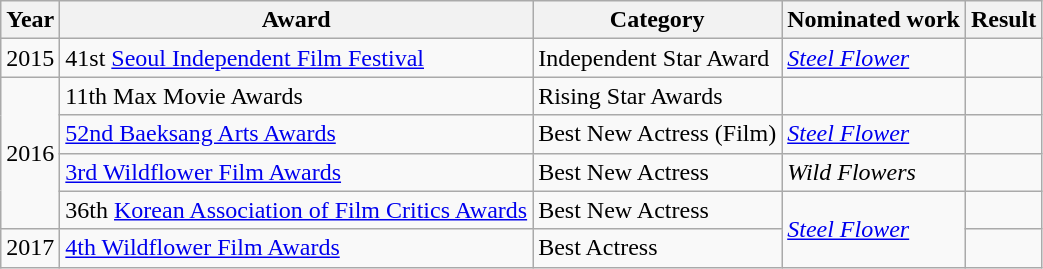<table class="wikitable sortable">
<tr>
<th>Year</th>
<th>Award</th>
<th>Category</th>
<th>Nominated work</th>
<th>Result</th>
</tr>
<tr>
<td>2015</td>
<td>41st <a href='#'>Seoul Independent Film Festival</a></td>
<td>Independent Star Award</td>
<td><em><a href='#'>Steel Flower</a></em></td>
<td></td>
</tr>
<tr>
<td rowspan=4>2016</td>
<td>11th Max Movie Awards</td>
<td>Rising Star Awards</td>
<td></td>
<td></td>
</tr>
<tr>
<td><a href='#'>52nd Baeksang Arts Awards</a></td>
<td>Best New Actress (Film)</td>
<td><em><a href='#'>Steel Flower</a></em></td>
<td></td>
</tr>
<tr>
<td><a href='#'>3rd Wildflower Film Awards</a></td>
<td>Best New Actress</td>
<td><em>Wild Flowers</em></td>
<td></td>
</tr>
<tr>
<td>36th <a href='#'>Korean Association of Film Critics Awards</a></td>
<td>Best New Actress</td>
<td rowspan=2><em><a href='#'>Steel Flower</a></em></td>
<td></td>
</tr>
<tr>
<td>2017</td>
<td><a href='#'>4th Wildflower Film Awards</a></td>
<td>Best Actress</td>
<td></td>
</tr>
</table>
